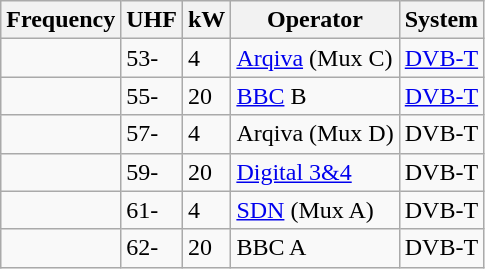<table class="wikitable sortable">
<tr>
<th>Frequency</th>
<th>UHF</th>
<th>kW</th>
<th>Operator</th>
<th>System</th>
</tr>
<tr>
<td></td>
<td>53-</td>
<td>4</td>
<td><a href='#'>Arqiva</a> (Mux C)</td>
<td><a href='#'>DVB-T</a></td>
</tr>
<tr>
<td></td>
<td>55-</td>
<td>20</td>
<td><a href='#'>BBC</a> B</td>
<td><a href='#'>DVB-T</a></td>
</tr>
<tr>
<td></td>
<td>57-</td>
<td>4</td>
<td>Arqiva (Mux D)</td>
<td>DVB-T</td>
</tr>
<tr>
<td></td>
<td>59-</td>
<td>20</td>
<td><a href='#'>Digital 3&4</a></td>
<td>DVB-T</td>
</tr>
<tr>
<td></td>
<td>61-</td>
<td>4</td>
<td><a href='#'>SDN</a> (Mux A)</td>
<td>DVB-T</td>
</tr>
<tr>
<td></td>
<td>62-</td>
<td>20</td>
<td>BBC A</td>
<td>DVB-T</td>
</tr>
</table>
